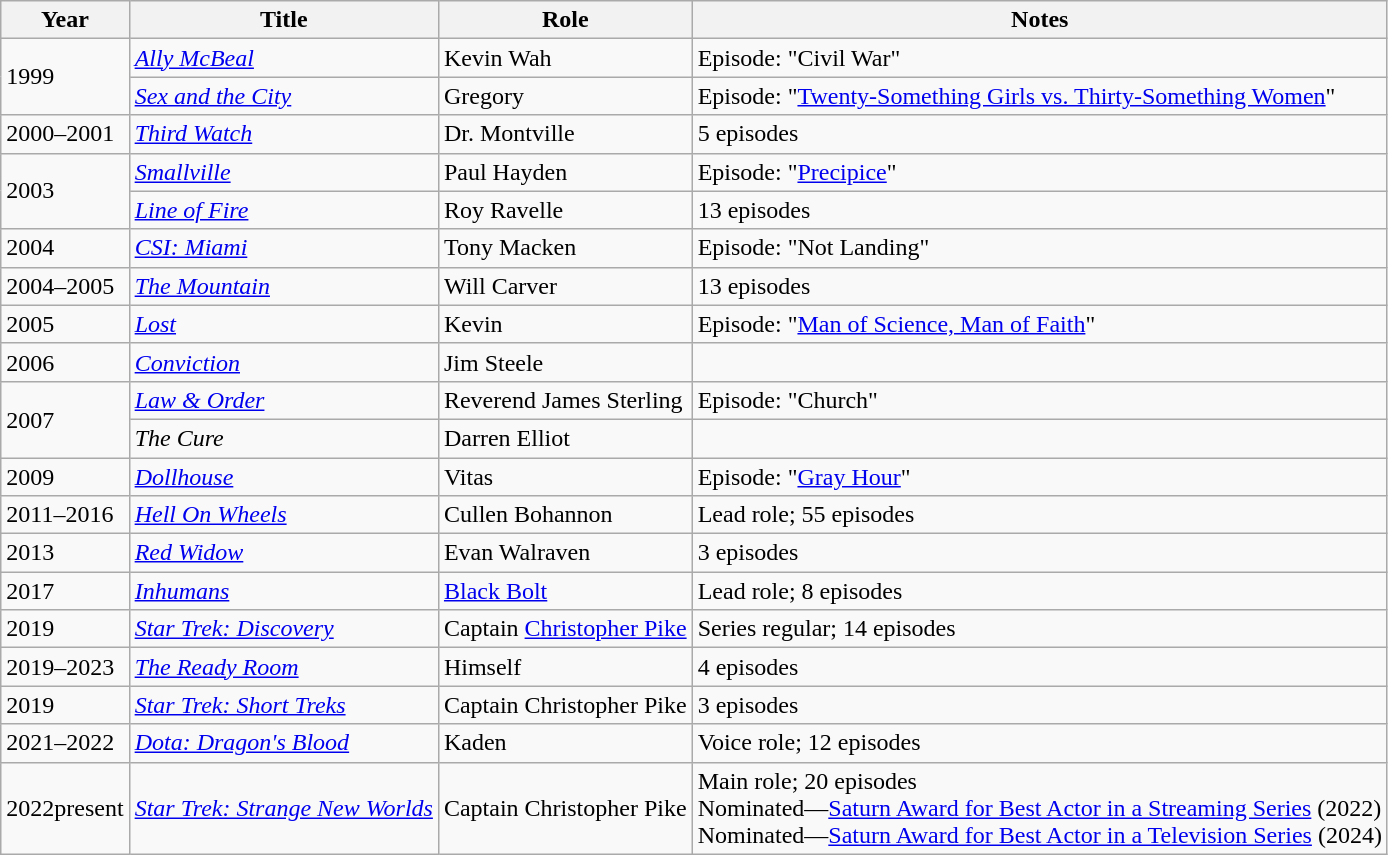<table class="wikitable sortable">
<tr>
<th>Year</th>
<th>Title</th>
<th>Role</th>
<th class="unsortable">Notes</th>
</tr>
<tr>
<td rowspan="2">1999</td>
<td><em><a href='#'>Ally McBeal</a></em></td>
<td>Kevin Wah</td>
<td>Episode: "Civil War"</td>
</tr>
<tr>
<td><em><a href='#'>Sex and the City</a></em></td>
<td>Gregory</td>
<td>Episode: "<a href='#'>Twenty-Something Girls vs. Thirty-Something Women</a>"</td>
</tr>
<tr>
<td>2000–2001</td>
<td><em><a href='#'>Third Watch</a></em></td>
<td>Dr. Montville</td>
<td>5 episodes</td>
</tr>
<tr>
<td rowspan="2">2003</td>
<td><em><a href='#'>Smallville</a></em></td>
<td>Paul Hayden</td>
<td>Episode: "<a href='#'>Precipice</a>"</td>
</tr>
<tr>
<td><em><a href='#'>Line of Fire</a></em></td>
<td>Roy Ravelle</td>
<td>13 episodes</td>
</tr>
<tr>
<td>2004</td>
<td><em><a href='#'>CSI: Miami</a></em></td>
<td>Tony Macken</td>
<td>Episode: "Not Landing"</td>
</tr>
<tr>
<td>2004–2005</td>
<td><em><a href='#'>The Mountain</a></em></td>
<td>Will Carver</td>
<td>13 episodes</td>
</tr>
<tr>
<td>2005</td>
<td><em><a href='#'>Lost</a></em></td>
<td>Kevin</td>
<td>Episode: "<a href='#'>Man of Science, Man of Faith</a>"</td>
</tr>
<tr>
<td>2006</td>
<td><em><a href='#'>Conviction</a></em></td>
<td>Jim Steele</td>
<td></td>
</tr>
<tr>
<td rowspan="2">2007</td>
<td><em><a href='#'>Law & Order</a></em></td>
<td>Reverend James Sterling</td>
<td>Episode: "Church"</td>
</tr>
<tr>
<td><em>The Cure</em></td>
<td>Darren Elliot</td>
<td></td>
</tr>
<tr>
<td>2009</td>
<td><em><a href='#'>Dollhouse</a></em></td>
<td>Vitas</td>
<td>Episode: "<a href='#'>Gray Hour</a>"</td>
</tr>
<tr>
<td>2011–2016</td>
<td><em><a href='#'>Hell On Wheels</a></em></td>
<td>Cullen Bohannon</td>
<td>Lead role; 55 episodes</td>
</tr>
<tr>
<td>2013</td>
<td><em><a href='#'>Red Widow</a></em></td>
<td>Evan Walraven</td>
<td>3 episodes</td>
</tr>
<tr>
<td>2017</td>
<td><em><a href='#'>Inhumans</a></em></td>
<td><a href='#'>Black Bolt</a></td>
<td>Lead role; 8 episodes</td>
</tr>
<tr>
<td>2019</td>
<td><em><a href='#'>Star Trek: Discovery</a></em></td>
<td>Captain <a href='#'>Christopher Pike</a></td>
<td>Series regular; 14 episodes</td>
</tr>
<tr>
<td>2019–2023</td>
<td><em><a href='#'>The Ready Room</a></em></td>
<td>Himself</td>
<td>4 episodes</td>
</tr>
<tr>
<td>2019</td>
<td><em><a href='#'>Star Trek: Short Treks</a></em></td>
<td>Captain Christopher Pike</td>
<td>3 episodes</td>
</tr>
<tr>
<td>2021–2022</td>
<td><em><a href='#'>Dota: Dragon's Blood</a></em></td>
<td>Kaden</td>
<td>Voice role; 12 episodes</td>
</tr>
<tr>
<td>2022present</td>
<td><em><a href='#'>Star Trek: Strange New Worlds</a></em></td>
<td>Captain Christopher Pike</td>
<td>Main role; 20 episodes<br>Nominated—<a href='#'>Saturn Award for Best Actor in a Streaming Series</a> (2022)<br>Nominated—<a href='#'>Saturn Award for Best Actor in a Television Series</a> (2024)</td>
</tr>
</table>
